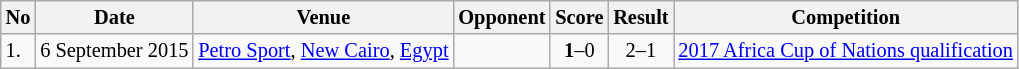<table class="wikitable" style="font-size:85%;">
<tr>
<th>No</th>
<th>Date</th>
<th>Venue</th>
<th>Opponent</th>
<th>Score</th>
<th>Result</th>
<th>Competition</th>
</tr>
<tr>
<td>1.</td>
<td>6 September 2015</td>
<td><a href='#'>Petro Sport</a>, <a href='#'>New Cairo</a>, <a href='#'>Egypt</a></td>
<td></td>
<td align=center><strong>1</strong>–0</td>
<td align=center>2–1</td>
<td><a href='#'>2017 Africa Cup of Nations qualification</a></td>
</tr>
</table>
